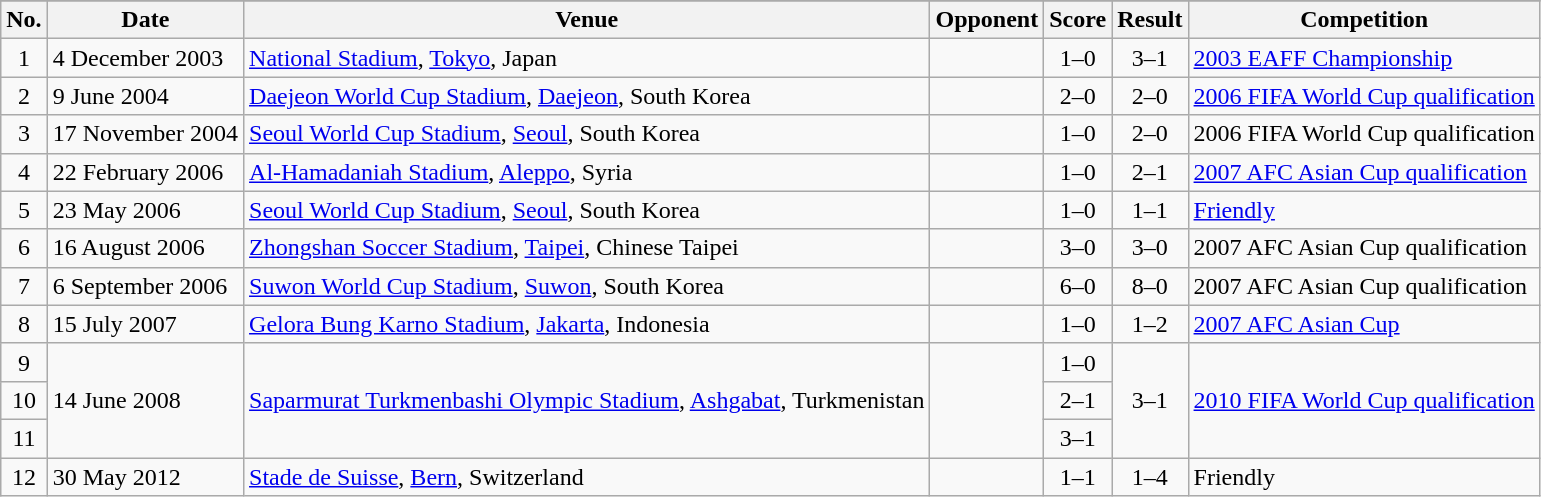<table class="wikitable plainrowheaders sortable">
<tr>
</tr>
<tr>
<th scope=col>No.</th>
<th scope=col data-sort-type=date>Date</th>
<th scope=col>Venue</th>
<th scope=col>Opponent</th>
<th scope=col>Score</th>
<th scope=col>Result</th>
<th scope=col>Competition</th>
</tr>
<tr>
<td align=center scope=row>1</td>
<td>4 December 2003</td>
<td><a href='#'>National Stadium</a>, <a href='#'>Tokyo</a>, Japan</td>
<td></td>
<td align=center>1–0</td>
<td align=center>3–1</td>
<td><a href='#'>2003 EAFF Championship</a></td>
</tr>
<tr>
<td align=center scope=row>2</td>
<td>9 June 2004</td>
<td><a href='#'>Daejeon World Cup Stadium</a>, <a href='#'>Daejeon</a>, South Korea</td>
<td></td>
<td align=center>2–0</td>
<td align=center>2–0</td>
<td><a href='#'>2006 FIFA World Cup qualification</a></td>
</tr>
<tr>
<td align=center scope=row>3</td>
<td>17 November 2004</td>
<td><a href='#'>Seoul World Cup Stadium</a>, <a href='#'>Seoul</a>, South Korea</td>
<td></td>
<td align=center>1–0</td>
<td align=center>2–0</td>
<td>2006 FIFA World Cup qualification</td>
</tr>
<tr>
<td align=center scope=row>4</td>
<td>22 February 2006</td>
<td><a href='#'>Al-Hamadaniah Stadium</a>, <a href='#'>Aleppo</a>, Syria</td>
<td></td>
<td align=center>1–0</td>
<td align=center>2–1</td>
<td><a href='#'>2007 AFC Asian Cup qualification</a></td>
</tr>
<tr>
<td align=center scope=row>5</td>
<td>23 May 2006</td>
<td><a href='#'>Seoul World Cup Stadium</a>, <a href='#'>Seoul</a>, South Korea</td>
<td></td>
<td align=center>1–0</td>
<td align=center>1–1</td>
<td><a href='#'>Friendly</a></td>
</tr>
<tr>
<td align=center scope=row>6</td>
<td>16 August 2006</td>
<td><a href='#'>Zhongshan Soccer Stadium</a>, <a href='#'>Taipei</a>, Chinese Taipei</td>
<td></td>
<td align=center>3–0</td>
<td align=center>3–0</td>
<td>2007 AFC Asian Cup qualification</td>
</tr>
<tr>
<td align=center scope=row>7</td>
<td>6 September 2006</td>
<td><a href='#'>Suwon World Cup Stadium</a>, <a href='#'>Suwon</a>, South Korea</td>
<td></td>
<td align=center>6–0</td>
<td align=center>8–0</td>
<td>2007 AFC Asian Cup qualification</td>
</tr>
<tr>
<td align=center scope=row>8</td>
<td>15 July 2007</td>
<td><a href='#'>Gelora Bung Karno Stadium</a>, <a href='#'>Jakarta</a>, Indonesia</td>
<td></td>
<td align=center>1–0</td>
<td align=center>1–2</td>
<td><a href='#'>2007 AFC Asian Cup</a></td>
</tr>
<tr>
<td align=center scope=row>9</td>
<td rowspan=3>14 June 2008</td>
<td rowspan=3><a href='#'>Saparmurat Turkmenbashi Olympic Stadium</a>, <a href='#'>Ashgabat</a>, Turkmenistan</td>
<td rowspan=3></td>
<td align=center>1–0</td>
<td rowspan=3 align=center>3–1</td>
<td rowspan=3><a href='#'>2010 FIFA World Cup qualification</a></td>
</tr>
<tr>
<td align=center scope=row>10</td>
<td align=center>2–1</td>
</tr>
<tr>
<td align=center scope=row>11</td>
<td align=center>3–1</td>
</tr>
<tr>
<td align=center scope=row>12</td>
<td>30 May 2012</td>
<td><a href='#'>Stade de Suisse</a>, <a href='#'>Bern</a>, Switzerland</td>
<td></td>
<td align=center>1–1</td>
<td align=center>1–4</td>
<td>Friendly</td>
</tr>
</table>
